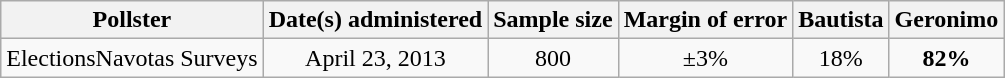<table class=wikitable style="text-align:center;">
<tr>
<th>Pollster</th>
<th>Date(s) administered</th>
<th>Sample size</th>
<th>Margin of error</th>
<th>Bautista</th>
<th>Geronimo</th>
</tr>
<tr>
<td>ElectionsNavotas Surveys</td>
<td>April 23, 2013</td>
<td>800</td>
<td>±3%</td>
<td>18%</td>
<td><strong>82%</strong></td>
</tr>
</table>
